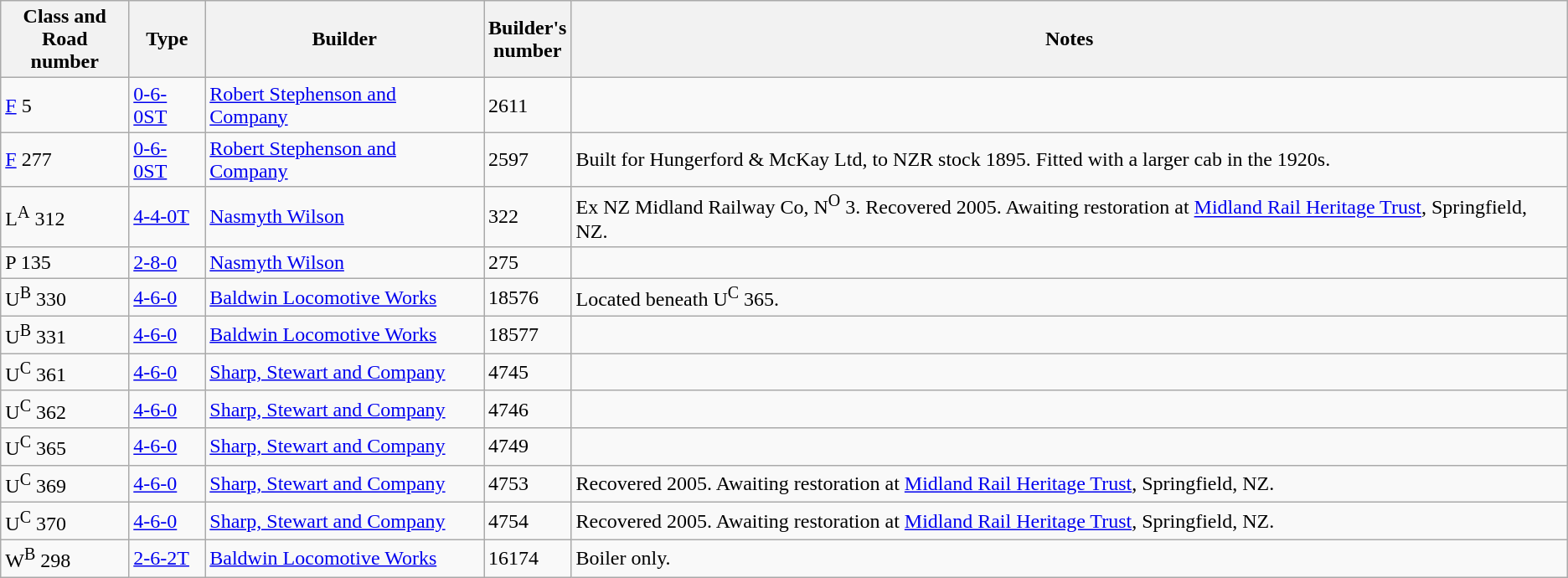<table class="wikitable">
<tr>
<th>Class and<br>Road number</th>
<th>Type</th>
<th>Builder</th>
<th>Builder's<br>number</th>
<th>Notes</th>
</tr>
<tr>
<td><a href='#'>F</a> 5</td>
<td><a href='#'>0-6-0ST</a></td>
<td><a href='#'>Robert Stephenson and Company</a></td>
<td>2611</td>
<td></td>
</tr>
<tr>
<td><a href='#'>F</a> 277</td>
<td><a href='#'>0-6-0ST</a></td>
<td><a href='#'>Robert Stephenson and Company</a></td>
<td>2597</td>
<td>Built for Hungerford & McKay Ltd, to NZR stock 1895. Fitted with a larger cab in the 1920s.</td>
</tr>
<tr>
<td>L<sup>A</sup> 312</td>
<td><a href='#'>4-4-0T</a></td>
<td><a href='#'>Nasmyth Wilson</a></td>
<td>322</td>
<td>Ex NZ Midland Railway Co, N<sup>O</sup> 3. Recovered 2005. Awaiting restoration at <a href='#'>Midland Rail Heritage Trust</a>, Springfield, NZ.</td>
</tr>
<tr>
<td>P 135</td>
<td><a href='#'>2-8-0</a></td>
<td><a href='#'>Nasmyth Wilson</a></td>
<td>275</td>
<td></td>
</tr>
<tr>
<td>U<sup>B</sup> 330</td>
<td><a href='#'>4-6-0</a></td>
<td><a href='#'>Baldwin Locomotive Works</a></td>
<td>18576</td>
<td>Located beneath U<sup>C</sup> 365.</td>
</tr>
<tr>
<td>U<sup>B</sup> 331</td>
<td><a href='#'>4-6-0</a></td>
<td><a href='#'>Baldwin Locomotive Works</a></td>
<td>18577</td>
<td></td>
</tr>
<tr>
<td>U<sup>C</sup> 361</td>
<td><a href='#'>4-6-0</a></td>
<td><a href='#'>Sharp, Stewart and Company</a></td>
<td>4745</td>
<td></td>
</tr>
<tr>
<td>U<sup>C</sup> 362</td>
<td><a href='#'>4-6-0</a></td>
<td><a href='#'>Sharp, Stewart and Company</a></td>
<td>4746</td>
<td></td>
</tr>
<tr>
<td>U<sup>C</sup> 365</td>
<td><a href='#'>4-6-0</a></td>
<td><a href='#'>Sharp, Stewart and Company</a></td>
<td>4749</td>
<td></td>
</tr>
<tr>
<td>U<sup>C</sup> 369</td>
<td><a href='#'>4-6-0</a></td>
<td><a href='#'>Sharp, Stewart and Company</a></td>
<td>4753</td>
<td>Recovered 2005. Awaiting restoration at <a href='#'>Midland Rail Heritage Trust</a>, Springfield, NZ.</td>
</tr>
<tr>
<td>U<sup>C</sup> 370</td>
<td><a href='#'>4-6-0</a></td>
<td><a href='#'>Sharp, Stewart and Company</a></td>
<td>4754</td>
<td>Recovered 2005. Awaiting restoration at <a href='#'>Midland Rail Heritage Trust</a>, Springfield, NZ.</td>
</tr>
<tr>
<td>W<sup>B</sup> 298</td>
<td><a href='#'>2-6-2T</a></td>
<td><a href='#'>Baldwin Locomotive Works</a></td>
<td>16174</td>
<td>Boiler only.</td>
</tr>
</table>
